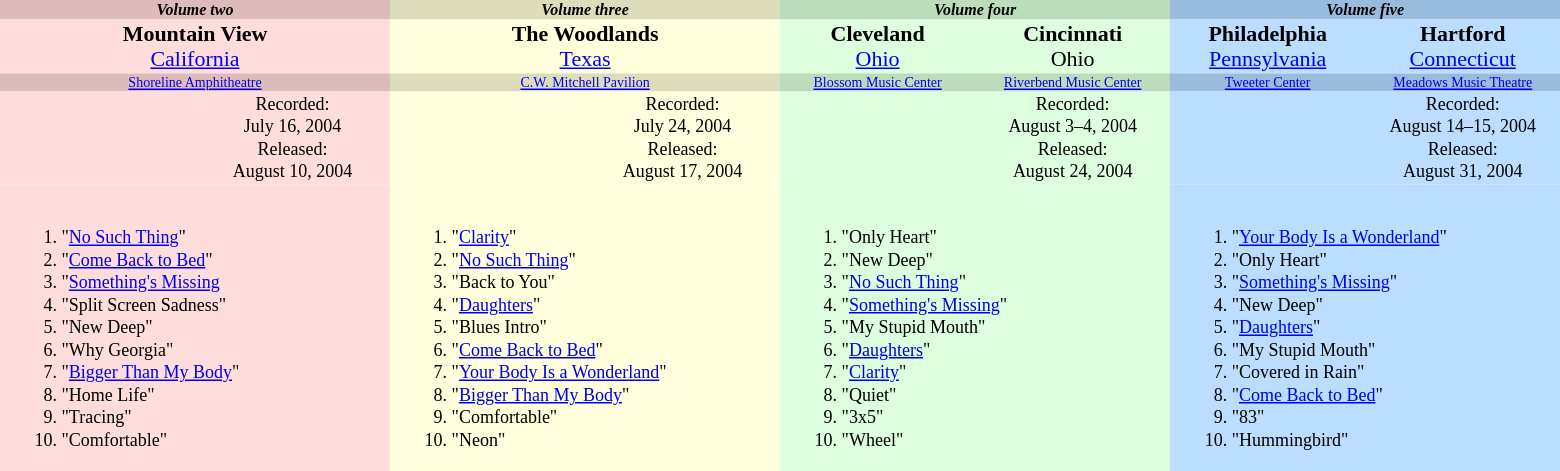<table align=none cellspacing=0 height=20>
<tr align="center" valign="middle" style="font-size: 8pt;">
<td bgcolor="#ddbbbb" width="22%" align="center" colspan=2><strong><em>Volume two</em></strong></td>
<td bgcolor="#ddddbb" width="22%" align="center" colspan=2><strong><em>Volume three</em></strong></td>
<td bgcolor="#bbddbb" width="22%" align="center" colspan=2><strong><em>Volume four</em></strong></td>
<td bgcolor="#99bbdd" width="22%" align="center" colspan=2><strong><em>Volume five</em></strong></td>
</tr>
<tr style="font-size: 11pt;" align="center" valign="middle">
<td bgcolor="#ffdddd" width="22%" align="center" colspan=2><strong>Mountain View</strong><br><a href='#'>California</a></td>
<td bgcolor="#ffffdd" width="22%" align="center" colspan=2><strong>The Woodlands</strong><br><a href='#'>Texas</a></td>
<td bgcolor="#ddffdd" width="11%" align="center"><strong>Cleveland</strong><br><a href='#'>Ohio</a></td>
<td bgcolor="#ddffdd" width="11%" align="center"><strong>Cincinnati</strong><br>Ohio</td>
<td bgcolor="#bbddff" width="11%" align="center"><strong>Philadelphia</strong><br><a href='#'>Pennsylvania</a></td>
<td bgcolor="#bbddff" width="11%" align="center"><strong>Hartford</strong><br><a href='#'>Connecticut</a></td>
</tr>
<tr align="center" valign="middle" style="font-size: 7pt;">
<td bgcolor="#ddbbbb" width="22%" align="center" colspan=2><a href='#'>Shoreline Amphitheatre</a></td>
<td bgcolor="#ddddbb" width="22%" align="center" colspan=2><a href='#'>C.W. Mitchell Pavilion</a></td>
<td bgcolor="#bbddbb" width="11%" align="center"><a href='#'>Blossom Music Center</a></td>
<td bgcolor="#bbddbb" width="11%" align="center"><a href='#'>Riverbend Music Center</a></td>
<td bgcolor="#99bbdd" width="11%" align="center"><a href='#'>Tweeter Center</a></td>
<td bgcolor="#99bbdd" width="11%" align="center"><a href='#'>Meadows Music Theatre</a></td>
</tr>
<tr align="center" valign="middle" style="font-size: 9pt;">
<td bgcolor="#ffdddd" width="11%" align="center"></td>
<td bgcolor="#ffdddd" width="11%" align="center">Recorded:<br>July 16, 2004<br>Released:<br> August 10, 2004</td>
<td bgcolor="#ffffdd" width="11%" align="center"></td>
<td bgcolor="#ffffdd" width="11%" align="center">Recorded:<br>July 24, 2004<br>Released:<br> August 17, 2004</td>
<td bgcolor="#ddffdd" width="11%" align="center"></td>
<td bgcolor="#ddffdd" width="11%" align="center">Recorded:<br>August 3–4, 2004<br>Released:<br> August 24, 2004</td>
<td bgcolor="#bbddff" width="11%" align="center"></td>
<td bgcolor="#bbddff" width="11%" align="center">Recorded:<br>August 14–15, 2004<br>Released:<br> August 31, 2004</td>
</tr>
<tr style="font-size: 9pt;">
<td bgcolor="#ffdddd" width="22%" align="left" colspan=2><br><ol><li>"<a href='#'>No Such Thing</a>"</li><li>"<a href='#'>Come Back to Bed</a>"</li><li>"<a href='#'>Something's Missing</a></li><li>"Split Screen Sadness"</li><li>"New Deep"</li><li>"Why Georgia"</li><li>"<a href='#'>Bigger Than My Body</a>"</li><li>"Home Life"</li><li>"Tracing"</li><li>"Comfortable"</li></ol></td>
<td bgcolor="#ffffdd" width="22%" align="left" colspan=2><br><ol><li>"<a href='#'>Clarity</a>"</li><li>"<a href='#'>No Such Thing</a>"</li><li>"Back to You"</li><li>"<a href='#'>Daughters</a>"</li><li>"Blues Intro"</li><li>"<a href='#'>Come Back to Bed</a>"</li><li>"<a href='#'>Your Body Is a Wonderland</a>"</li><li>"<a href='#'>Bigger Than My Body</a>"</li><li>"Comfortable"</li><li>"Neon"</li></ol></td>
<td bgcolor="#ddffdd" width="22%" align="left" colspan=2><br><ol><li>"Only Heart"</li><li>"New Deep"</li><li>"<a href='#'>No Such Thing</a>"</li><li>"<a href='#'>Something's Missing</a>"</li><li>"My Stupid Mouth"</li><li>"<a href='#'>Daughters</a>"</li><li>"<a href='#'>Clarity</a>"</li><li>"Quiet"</li><li>"3x5"</li><li>"Wheel"</li></ol></td>
<td bgcolor="#bbddff" width="22%" align="left" colspan=2><br><ol><li>"<a href='#'>Your Body Is a Wonderland</a>"</li><li>"Only Heart"</li><li>"<a href='#'>Something's Missing</a>"</li><li>"New Deep"</li><li>"<a href='#'>Daughters</a>"</li><li>"My Stupid Mouth"</li><li>"Covered in Rain"</li><li>"<a href='#'>Come Back to Bed</a>"</li><li>"83"</li><li>"Hummingbird"</li></ol></td>
</tr>
</table>
